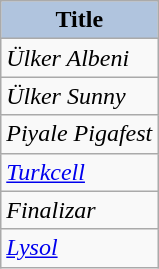<table class="wikitable">
<tr>
<th style="background:#B0C4DE;">Title</th>
</tr>
<tr>
<td><em>Ülker Albeni</em></td>
</tr>
<tr>
<td><em>Ülker Sunny</em></td>
</tr>
<tr>
<td><em>Piyale Pigafest</em></td>
</tr>
<tr>
<td><em><a href='#'>Turkcell</a></em></td>
</tr>
<tr>
<td><em>Finalizar</em></td>
</tr>
<tr>
<td><em><a href='#'>Lysol</a></em></td>
</tr>
</table>
